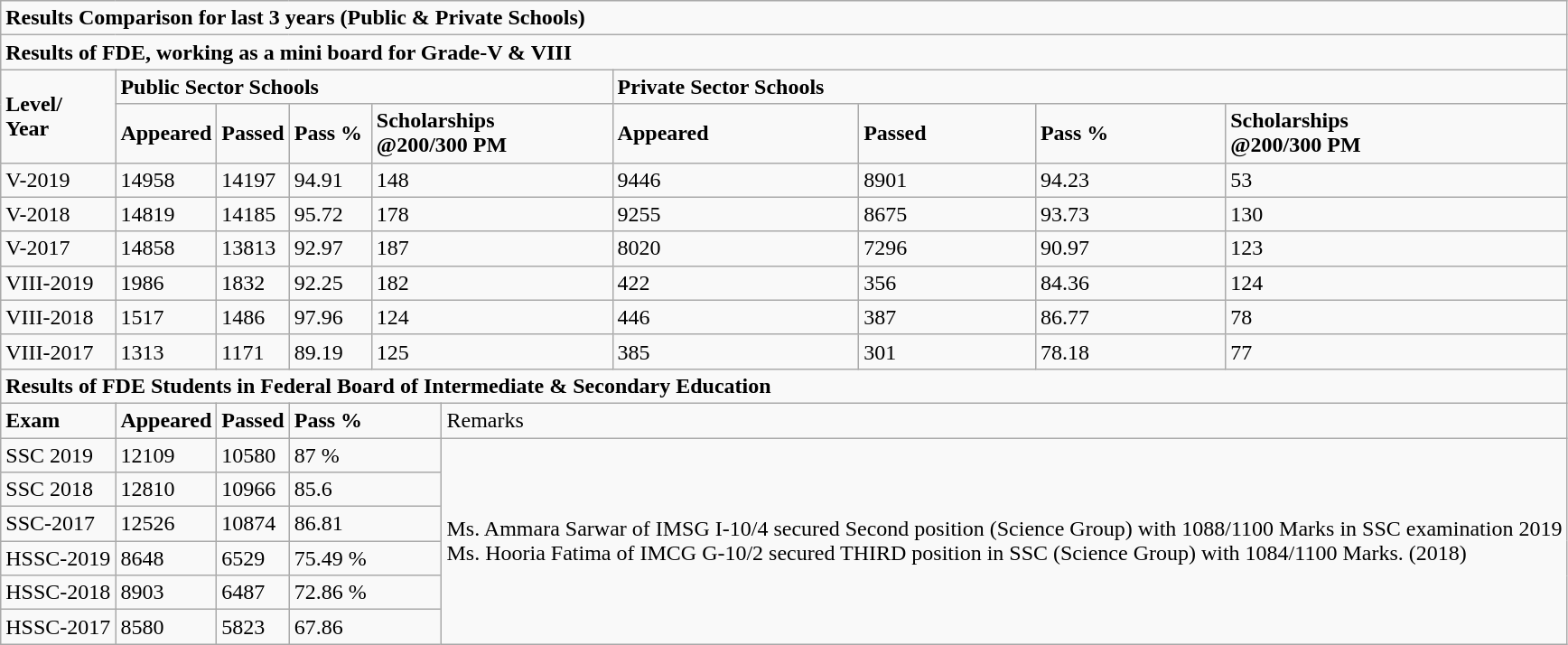<table class="wikitable">
<tr>
<td colspan="10"><strong>Results Comparison for last 3 years  (Public & Private Schools)</strong></td>
</tr>
<tr>
<td colspan="10"><strong>Results of FDE, working as a mini board  for Grade-V & VIII</strong></td>
</tr>
<tr>
<td rowspan="2"><strong>Level/</strong><br><strong>Year</strong></td>
<td colspan="5"><strong>Public  Sector Schools</strong></td>
<td colspan="4"><strong>Private  Sector Schools</strong></td>
</tr>
<tr>
<td><strong>Appeared</strong></td>
<td><strong>Passed</strong></td>
<td><strong>Pass  %</strong></td>
<td colspan="2"><strong>Scholarships</strong><br><strong>@200/300 PM</strong></td>
<td><strong>Appeared</strong></td>
<td><strong>Passed</strong></td>
<td><strong>Pass  %</strong></td>
<td><strong>Scholarships</strong><br><strong>@200/300  PM</strong></td>
</tr>
<tr>
<td>V-2019</td>
<td>14958</td>
<td>14197</td>
<td>94.91</td>
<td colspan="2">148</td>
<td>9446</td>
<td>8901</td>
<td>94.23</td>
<td>53</td>
</tr>
<tr>
<td>V-2018</td>
<td>14819</td>
<td>14185</td>
<td>95.72</td>
<td colspan="2">178</td>
<td>9255</td>
<td>8675</td>
<td>93.73</td>
<td>130</td>
</tr>
<tr>
<td>V-2017</td>
<td>14858</td>
<td>13813</td>
<td>92.97</td>
<td colspan="2">187</td>
<td>8020</td>
<td>7296</td>
<td>90.97</td>
<td>123</td>
</tr>
<tr>
<td>VIII-2019</td>
<td>1986</td>
<td>1832</td>
<td>92.25</td>
<td colspan="2">182</td>
<td>422</td>
<td>356</td>
<td>84.36</td>
<td>124</td>
</tr>
<tr>
<td>VIII-2018</td>
<td>1517</td>
<td>1486</td>
<td>97.96</td>
<td colspan="2">124</td>
<td>446</td>
<td>387</td>
<td>86.77</td>
<td>78</td>
</tr>
<tr>
<td>VIII-2017</td>
<td>1313</td>
<td>1171</td>
<td>89.19</td>
<td colspan="2">125</td>
<td>385</td>
<td>301</td>
<td>78.18</td>
<td>77</td>
</tr>
<tr>
<td colspan="10"><strong>Results of FDE Students in Federal  Board of Intermediate & Secondary Education</strong></td>
</tr>
<tr>
<td><strong>Exam</strong></td>
<td><strong>Appeared</strong></td>
<td><strong>Passed</strong></td>
<td colspan="2"><strong>Pass  %</strong></td>
<td colspan="5">Remarks</td>
</tr>
<tr>
<td>SSC  2019</td>
<td>12109</td>
<td>10580</td>
<td colspan="2">87 %</td>
<td colspan="5" rowspan="6">Ms. Ammara Sarwar of IMSG I-10/4 secured  Second position (Science Group) with 1088/1100 Marks in SSC examination 2019<br>Ms.  Hooria  Fatima of IMCG G-10/2 secured THIRD position in SSC (Science Group) with  1084/1100 Marks. (2018)</td>
</tr>
<tr>
<td>SSC  2018</td>
<td>12810</td>
<td>10966</td>
<td colspan="2">85.6</td>
</tr>
<tr>
<td>SSC-2017</td>
<td>12526</td>
<td>10874</td>
<td colspan="2">86.81</td>
</tr>
<tr>
<td>HSSC-2019</td>
<td>8648</td>
<td>6529</td>
<td colspan="2">75.49 %</td>
</tr>
<tr>
<td>HSSC-2018</td>
<td>8903</td>
<td>6487</td>
<td colspan="2">72.86 %</td>
</tr>
<tr>
<td>HSSC-2017</td>
<td>8580</td>
<td>5823</td>
<td colspan="2">67.86</td>
</tr>
</table>
